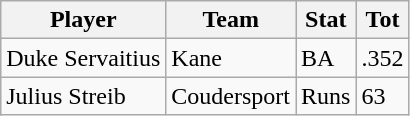<table class="wikitable">
<tr>
<th>Player</th>
<th>Team</th>
<th>Stat</th>
<th>Tot</th>
</tr>
<tr>
<td>Duke Servaitius</td>
<td>Kane</td>
<td>BA</td>
<td>.352</td>
</tr>
<tr>
<td>Julius Streib</td>
<td>Coudersport</td>
<td>Runs</td>
<td>63</td>
</tr>
</table>
